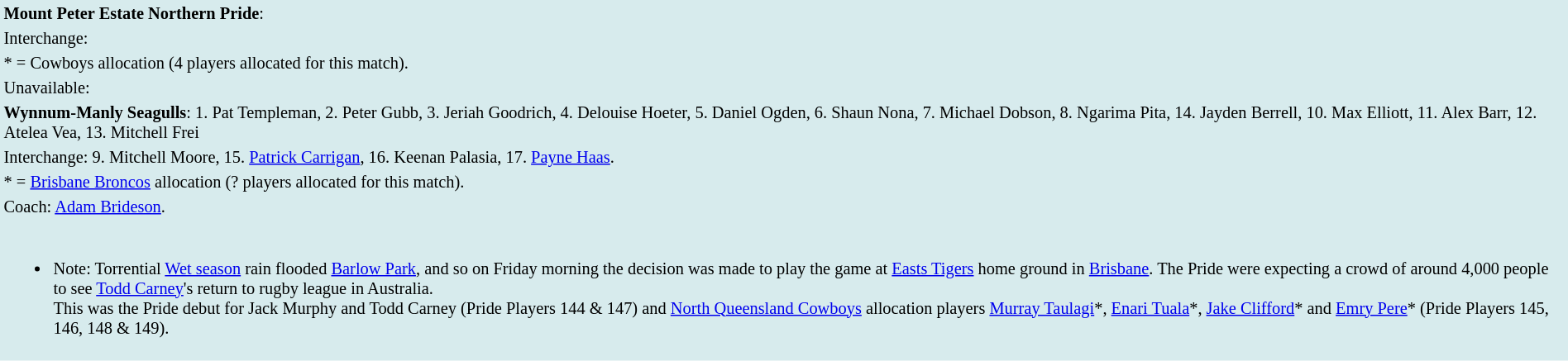<table style="background:#d7ebed; font-size:85%; width:100%;">
<tr>
<td><strong>Mount Peter Estate Northern Pride</strong>:             </td>
</tr>
<tr>
<td>Interchange:    </td>
</tr>
<tr>
<td>* = Cowboys allocation (4 players allocated for this match).</td>
</tr>
<tr>
<td>Unavailable:</td>
</tr>
<tr>
<td><strong>Wynnum-Manly Seagulls</strong>: 1. Pat Templeman, 2. Peter Gubb, 3. Jeriah Goodrich, 4. Delouise Hoeter, 5. Daniel Ogden, 6. Shaun Nona, 7. Michael Dobson, 8. Ngarima Pita, 14. Jayden Berrell, 10. Max Elliott, 11. Alex Barr, 12. Atelea Vea, 13. Mitchell Frei</td>
</tr>
<tr>
<td>Interchange: 9. Mitchell Moore, 15. <a href='#'>Patrick Carrigan</a>, 16. Keenan Palasia, 17. <a href='#'>Payne Haas</a>.</td>
</tr>
<tr>
<td>* = <a href='#'>Brisbane Broncos</a> allocation (? players allocated for this match).</td>
</tr>
<tr>
<td>Coach: <a href='#'>Adam Brideson</a>.</td>
</tr>
<tr>
<td><br><ul><li>Note: Torrential <a href='#'>Wet season</a> rain flooded <a href='#'>Barlow Park</a>, and so on Friday morning the decision was made to play the game at <a href='#'>Easts Tigers</a> home ground in <a href='#'>Brisbane</a>. The Pride were expecting a crowd of around 4,000 people to see <a href='#'>Todd Carney</a>'s return to rugby league in Australia.<br>This was the Pride debut for Jack Murphy and Todd Carney (Pride Players 144 & 147) and <a href='#'>North Queensland Cowboys</a> allocation players <a href='#'>Murray Taulagi</a>*, <a href='#'>Enari Tuala</a>*, <a href='#'>Jake Clifford</a>* and <a href='#'>Emry Pere</a>* (Pride Players 145, 146, 148 & 149).</li></ul></td>
</tr>
<tr>
</tr>
</table>
